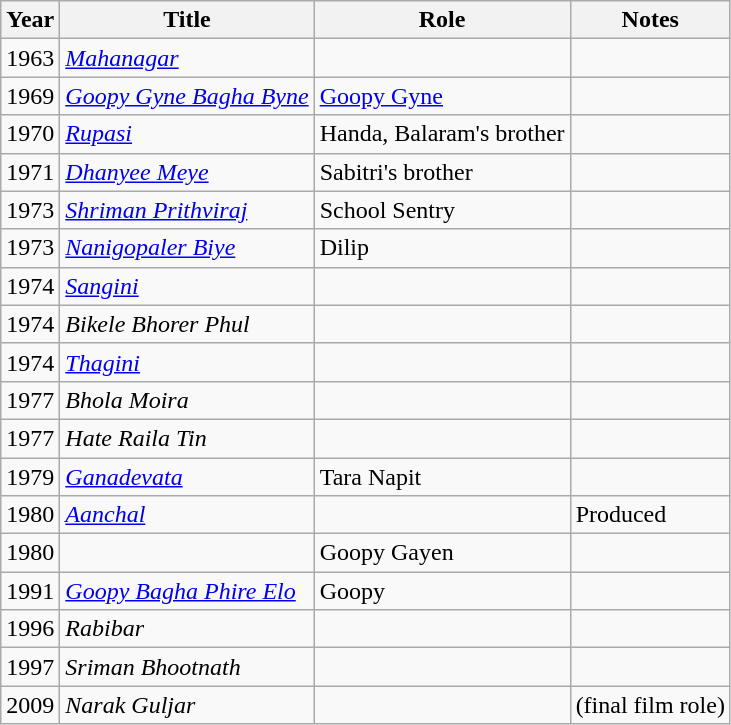<table class="wikitable">
<tr>
<th>Year</th>
<th>Title</th>
<th>Role</th>
<th>Notes</th>
</tr>
<tr>
<td>1963</td>
<td><em><a href='#'>Mahanagar</a></em></td>
<td></td>
<td></td>
</tr>
<tr>
<td>1969</td>
<td><em><a href='#'>Goopy Gyne Bagha Byne</a></em></td>
<td><a href='#'>Goopy Gyne</a></td>
<td></td>
</tr>
<tr>
<td>1970</td>
<td><em><a href='#'>Rupasi</a></em></td>
<td>Handa, Balaram's brother</td>
<td></td>
</tr>
<tr>
<td>1971</td>
<td><em><a href='#'>Dhanyee Meye</a></em></td>
<td>Sabitri's brother</td>
<td></td>
</tr>
<tr>
<td>1973</td>
<td><em><a href='#'>Shriman Prithviraj</a></em></td>
<td>School Sentry</td>
<td></td>
</tr>
<tr>
<td>1973</td>
<td><em><a href='#'>Nanigopaler Biye</a></em></td>
<td>Dilip</td>
<td></td>
</tr>
<tr>
<td>1974</td>
<td><em><a href='#'>Sangini</a></em></td>
<td></td>
<td></td>
</tr>
<tr>
<td>1974</td>
<td><em>Bikele Bhorer Phul</em></td>
<td></td>
<td></td>
</tr>
<tr>
<td>1974</td>
<td><em><a href='#'>Thagini</a></em></td>
<td></td>
<td></td>
</tr>
<tr>
<td>1977</td>
<td><em>Bhola Moira</em></td>
<td></td>
<td></td>
</tr>
<tr>
<td>1977</td>
<td><em>Hate Raila Tin</em></td>
<td></td>
<td></td>
</tr>
<tr>
<td>1979</td>
<td><em><a href='#'>Ganadevata</a></em></td>
<td>Tara Napit</td>
<td></td>
</tr>
<tr>
<td>1980</td>
<td><em><a href='#'>Aanchal</a></em></td>
<td></td>
<td>Produced</td>
</tr>
<tr>
<td>1980</td>
<td></td>
<td>Goopy Gayen</td>
<td></td>
</tr>
<tr>
<td>1991</td>
<td><em><a href='#'>Goopy Bagha Phire Elo</a></em></td>
<td>Goopy</td>
<td></td>
</tr>
<tr>
<td>1996</td>
<td><em>Rabibar</em></td>
<td></td>
<td></td>
</tr>
<tr>
<td>1997</td>
<td><em>Sriman Bhootnath</em></td>
<td></td>
<td></td>
</tr>
<tr>
<td>2009</td>
<td><em>Narak Guljar</em></td>
<td></td>
<td>(final film role)</td>
</tr>
</table>
